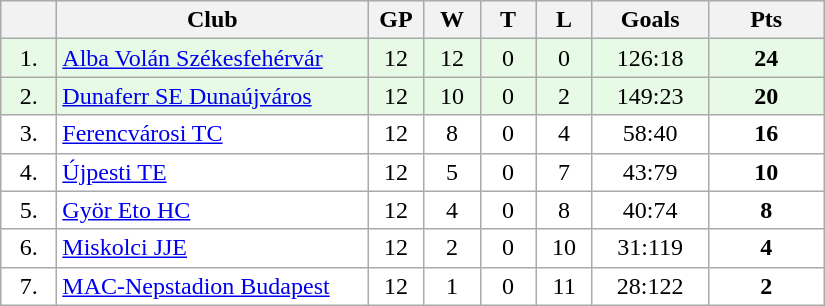<table class="wikitable">
<tr>
<th width="30"></th>
<th width="200">Club</th>
<th width="30">GP</th>
<th width="30">W</th>
<th width="30">T</th>
<th width="30">L</th>
<th width="70">Goals</th>
<th width="70">Pts</th>
</tr>
<tr bgcolor="#e6fae6" align="center">
<td>1.</td>
<td align="left"><a href='#'>Alba Volán Székesfehérvár</a></td>
<td>12</td>
<td>12</td>
<td>0</td>
<td>0</td>
<td>126:18</td>
<td><strong>24</strong></td>
</tr>
<tr bgcolor="#e6fae6" align="center">
<td>2.</td>
<td align="left"><a href='#'>Dunaferr SE Dunaújváros</a></td>
<td>12</td>
<td>10</td>
<td>0</td>
<td>2</td>
<td>149:23</td>
<td><strong>20</strong></td>
</tr>
<tr bgcolor="#FFFFFF" align="center">
<td>3.</td>
<td align="left"><a href='#'>Ferencvárosi TC</a></td>
<td>12</td>
<td>8</td>
<td>0</td>
<td>4</td>
<td>58:40</td>
<td><strong>16</strong></td>
</tr>
<tr bgcolor="#FFFFFF" align="center">
<td>4.</td>
<td align="left"><a href='#'>Újpesti TE</a></td>
<td>12</td>
<td>5</td>
<td>0</td>
<td>7</td>
<td>43:79</td>
<td><strong>10</strong></td>
</tr>
<tr bgcolor="#FFFFFF" align="center">
<td>5.</td>
<td align="left"><a href='#'>Györ Eto HC</a></td>
<td>12</td>
<td>4</td>
<td>0</td>
<td>8</td>
<td>40:74</td>
<td><strong>8</strong></td>
</tr>
<tr bgcolor="#FFFFFF" align="center">
<td>6.</td>
<td align="left"><a href='#'>Miskolci JJE</a></td>
<td>12</td>
<td>2</td>
<td>0</td>
<td>10</td>
<td>31:119</td>
<td><strong>4</strong></td>
</tr>
<tr bgcolor="#FFFFFF" align="center">
<td>7.</td>
<td align="left"><a href='#'>MAC-Nepstadion Budapest</a></td>
<td>12</td>
<td>1</td>
<td>0</td>
<td>11</td>
<td>28:122</td>
<td><strong>2</strong></td>
</tr>
</table>
